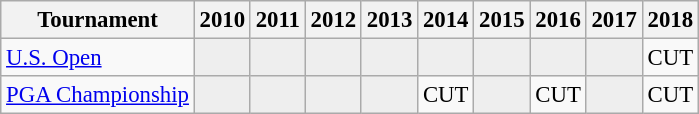<table class="wikitable" style="font-size:95%;text-align:center;">
<tr>
<th>Tournament</th>
<th>2010</th>
<th>2011</th>
<th>2012</th>
<th>2013</th>
<th>2014</th>
<th>2015</th>
<th>2016</th>
<th>2017</th>
<th>2018</th>
</tr>
<tr>
<td align=left><a href='#'>U.S. Open</a></td>
<td style="background:#eeeeee;"></td>
<td style="background:#eeeeee;"></td>
<td style="background:#eeeeee;"></td>
<td style="background:#eeeeee;"></td>
<td style="background:#eeeeee;"></td>
<td style="background:#eeeeee;"></td>
<td style="background:#eeeeee;"></td>
<td style="background:#eeeeee;"></td>
<td>CUT</td>
</tr>
<tr>
<td align=left><a href='#'>PGA Championship</a></td>
<td style="background:#eeeeee;"></td>
<td style="background:#eeeeee;"></td>
<td style="background:#eeeeee;"></td>
<td style="background:#eeeeee;"></td>
<td>CUT</td>
<td style="background:#eeeeee;"></td>
<td>CUT</td>
<td style="background:#eeeeee;"></td>
<td>CUT</td>
</tr>
</table>
